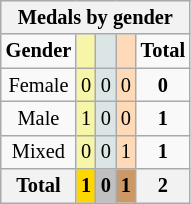<table class=wikitable style=font-size:85%>
<tr style="background:#efefef;">
<th colspan=7><strong>Medals by gender</strong></th>
</tr>
<tr align=center>
<td><strong>Gender</strong></td>
<td bgcolor=#f7f6a8></td>
<td bgcolor=#dce5e5></td>
<td bgcolor=#ffdab9></td>
<td><strong>Total</strong></td>
</tr>
<tr align=center>
<td>Female</td>
<td style="background:#F7F6A8;">0</td>
<td style="background:#DCE5E5;">0</td>
<td style="background:#FFDAB9;">0</td>
<td><strong>0</strong></td>
</tr>
<tr align=center>
<td>Male</td>
<td style="background:#F7F6A8;">1</td>
<td style="background:#DCE5E5;">0</td>
<td style="background:#FFDAB9;">0</td>
<td><strong>1</strong></td>
</tr>
<tr align=center>
<td>Mixed</td>
<td style="background:#F7F6A8;">0</td>
<td style="background:#DCE5E5;">0</td>
<td style="background:#FFDAB9;">1</td>
<td><strong>1</strong></td>
</tr>
<tr align=center>
<th><strong>Total</strong></th>
<th style="background:gold;"><strong>1</strong></th>
<th style="background:silver;"><strong>0</strong></th>
<th style="background:#c96;"><strong>1</strong></th>
<th><strong>2</strong></th>
</tr>
</table>
